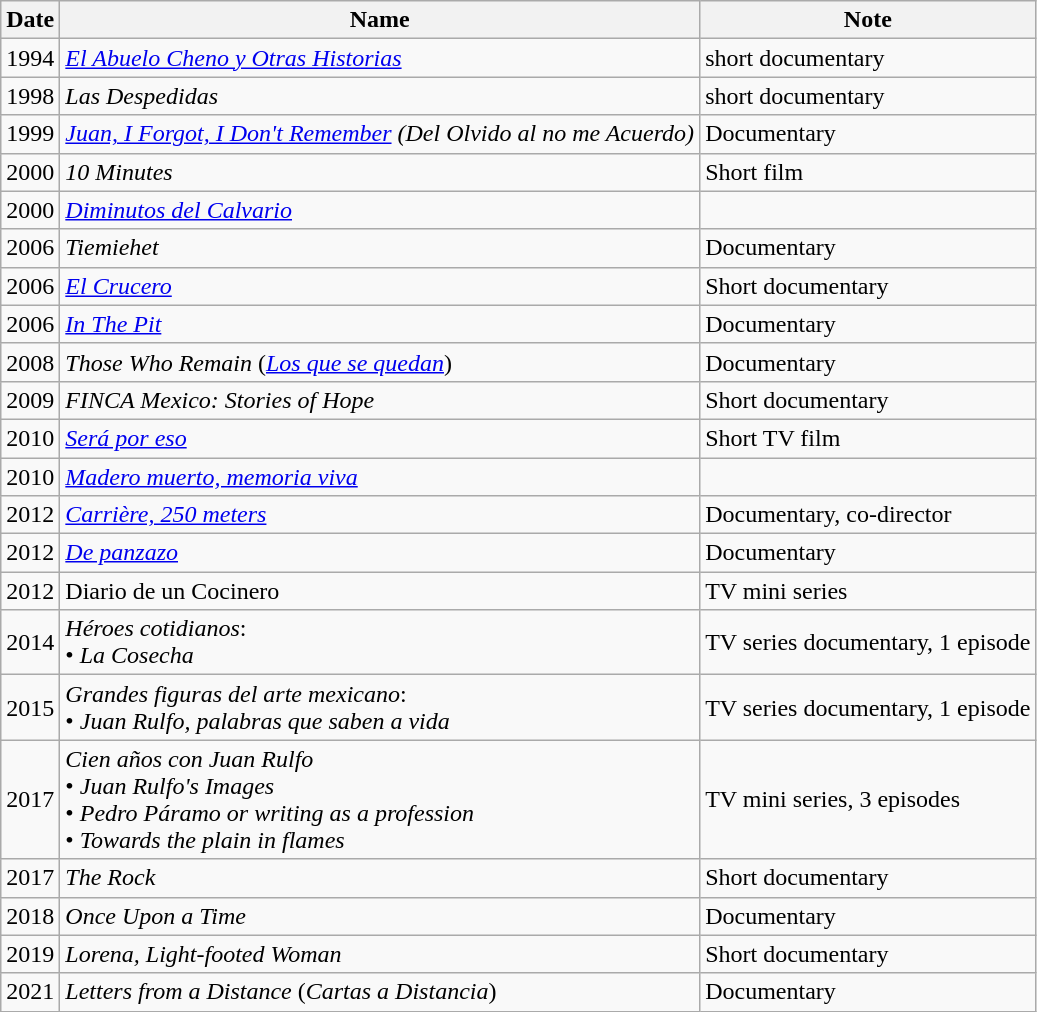<table class="wikitable">
<tr>
<th>Date</th>
<th>Name</th>
<th>Note</th>
</tr>
<tr>
<td>1994</td>
<td><em><a href='#'>El Abuelo Cheno y Otras Historias</a></em></td>
<td>short documentary</td>
</tr>
<tr>
<td>1998</td>
<td><em>Las Despedidas</em></td>
<td>short documentary</td>
</tr>
<tr>
<td>1999</td>
<td><em><a href='#'>Juan, I Forgot, I Don't Remember</a> (Del Olvido al no me Acuerdo)</em></td>
<td>Documentary</td>
</tr>
<tr>
<td>2000</td>
<td><em>10 Minutes</em></td>
<td>Short film</td>
</tr>
<tr>
<td>2000</td>
<td><em><a href='#'>Diminutos del Calvario</a></em></td>
<td></td>
</tr>
<tr>
<td>2006</td>
<td><em>Tiemiehet</em></td>
<td>Documentary</td>
</tr>
<tr>
<td>2006</td>
<td><em><a href='#'>El Crucero</a></em></td>
<td>Short documentary</td>
</tr>
<tr>
<td>2006</td>
<td><em><a href='#'>In The Pit</a></em></td>
<td>Documentary</td>
</tr>
<tr>
<td>2008</td>
<td><em>Those Who Remain</em> (<em><a href='#'>Los que se quedan</a></em>)</td>
<td>Documentary</td>
</tr>
<tr>
<td>2009</td>
<td><em>FINCA Mexico: Stories of Hope</em></td>
<td>Short documentary</td>
</tr>
<tr>
<td>2010</td>
<td><em><a href='#'>Será por eso</a></em></td>
<td>Short TV film</td>
</tr>
<tr>
<td>2010</td>
<td><em><a href='#'>Madero muerto, memoria viva</a></em></td>
<td></td>
</tr>
<tr>
<td>2012</td>
<td><em><a href='#'>Carrière, 250 meters</a></em></td>
<td>Documentary, co-director</td>
</tr>
<tr>
<td>2012</td>
<td><em><a href='#'>De panzazo</a></em></td>
<td>Documentary</td>
</tr>
<tr>
<td>2012</td>
<td>Diario de un Cocinero</td>
<td>TV mini series</td>
</tr>
<tr>
<td>2014</td>
<td><em>Héroes cotidianos</em>:<br>• <em>La Cosecha</em></td>
<td>TV series documentary, 1 episode</td>
</tr>
<tr>
<td>2015</td>
<td><em>Grandes figuras del arte mexicano</em>:<br>• <em>Juan Rulfo, palabras que saben a vida</em></td>
<td>TV series documentary, 1 episode</td>
</tr>
<tr>
<td>2017</td>
<td><em>Cien años con Juan Rulfo</em><br>• <em>Juan Rulfo's Images</em><br>• <em>Pedro Páramo or writing as a profession</em><br>• <em>Towards the plain in flames</em></td>
<td>TV mini series, 3 episodes</td>
</tr>
<tr>
<td>2017</td>
<td><em>The Rock</em></td>
<td>Short documentary</td>
</tr>
<tr>
<td>2018</td>
<td><em>Once Upon a Time</em></td>
<td>Documentary</td>
</tr>
<tr>
<td>2019</td>
<td><em>Lorena, Light-footed Woman</em></td>
<td>Short documentary</td>
</tr>
<tr>
<td>2021</td>
<td><em>Letters from a Distance</em> (<em>Cartas a Distancia</em>)</td>
<td>Documentary</td>
</tr>
</table>
